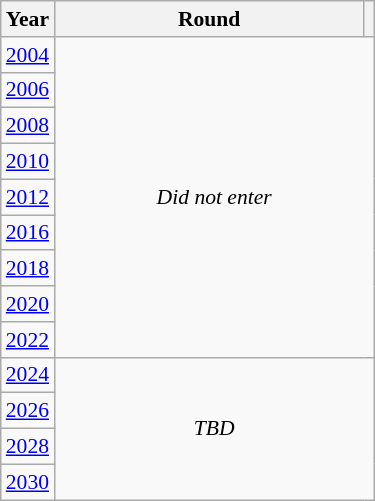<table class="wikitable" style="text-align: center; font-size:90%">
<tr>
<th>Year</th>
<th style="width:200px">Round</th>
<th></th>
</tr>
<tr>
<td><a href='#'>2004</a></td>
<td colspan="2" rowspan="9"><em>Did not enter</em></td>
</tr>
<tr>
<td><a href='#'>2006</a></td>
</tr>
<tr>
<td><a href='#'>2008</a></td>
</tr>
<tr>
<td><a href='#'>2010</a></td>
</tr>
<tr>
<td><a href='#'>2012</a></td>
</tr>
<tr>
<td><a href='#'>2016</a></td>
</tr>
<tr>
<td><a href='#'>2018</a></td>
</tr>
<tr>
<td><a href='#'>2020</a></td>
</tr>
<tr>
<td><a href='#'>2022</a></td>
</tr>
<tr>
<td><a href='#'>2024</a></td>
<td colspan="2" rowspan="4"><em>TBD</em></td>
</tr>
<tr>
<td><a href='#'>2026</a></td>
</tr>
<tr>
<td><a href='#'>2028</a></td>
</tr>
<tr>
<td><a href='#'>2030</a></td>
</tr>
</table>
